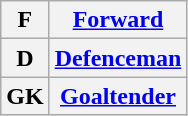<table class="wikitable">
<tr>
<th>F</th>
<th><a href='#'>Forward</a></th>
</tr>
<tr>
<th>D</th>
<th><a href='#'>Defenceman</a></th>
</tr>
<tr>
<th>GK</th>
<th><a href='#'>Goaltender</a></th>
</tr>
</table>
